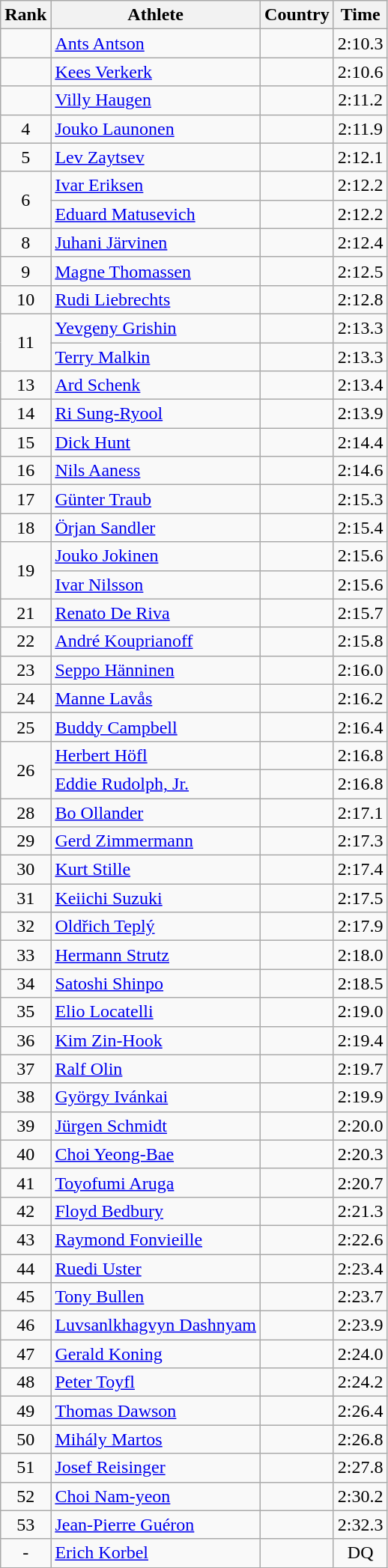<table class="wikitable sortable" style="text-align:center">
<tr>
<th>Rank</th>
<th>Athlete</th>
<th>Country</th>
<th>Time</th>
</tr>
<tr>
<td></td>
<td align=left><a href='#'>Ants Antson</a></td>
<td align=left></td>
<td>2:10.3</td>
</tr>
<tr>
<td></td>
<td align=left><a href='#'>Kees Verkerk</a></td>
<td align=left></td>
<td>2:10.6</td>
</tr>
<tr>
<td></td>
<td align=left><a href='#'>Villy Haugen</a></td>
<td align=left></td>
<td>2:11.2</td>
</tr>
<tr>
<td>4</td>
<td align=left><a href='#'>Jouko Launonen</a></td>
<td align=left></td>
<td>2:11.9</td>
</tr>
<tr>
<td>5</td>
<td align=left><a href='#'>Lev Zaytsev</a></td>
<td align=left></td>
<td>2:12.1</td>
</tr>
<tr>
<td rowspan=2>6</td>
<td align=left><a href='#'>Ivar Eriksen</a></td>
<td align=left></td>
<td>2:12.2</td>
</tr>
<tr>
<td align=left><a href='#'>Eduard Matusevich</a></td>
<td align=left></td>
<td>2:12.2</td>
</tr>
<tr>
<td>8</td>
<td align=left><a href='#'>Juhani Järvinen</a></td>
<td align=left></td>
<td>2:12.4</td>
</tr>
<tr>
<td>9</td>
<td align=left><a href='#'>Magne Thomassen</a></td>
<td align=left></td>
<td>2:12.5</td>
</tr>
<tr>
<td>10</td>
<td align=left><a href='#'>Rudi Liebrechts</a></td>
<td align=left></td>
<td>2:12.8</td>
</tr>
<tr>
<td rowspan=2>11</td>
<td align=left><a href='#'>Yevgeny Grishin</a></td>
<td align=left></td>
<td>2:13.3</td>
</tr>
<tr>
<td align=left><a href='#'>Terry Malkin</a></td>
<td align=left></td>
<td>2:13.3</td>
</tr>
<tr>
<td>13</td>
<td align=left><a href='#'>Ard Schenk</a></td>
<td align=left></td>
<td>2:13.4</td>
</tr>
<tr>
<td>14</td>
<td align=left><a href='#'>Ri Sung-Ryool</a></td>
<td align=left></td>
<td>2:13.9</td>
</tr>
<tr>
<td>15</td>
<td align=left><a href='#'>Dick Hunt</a></td>
<td align=left></td>
<td>2:14.4</td>
</tr>
<tr>
<td>16</td>
<td align=left><a href='#'>Nils Aaness</a></td>
<td align=left></td>
<td>2:14.6</td>
</tr>
<tr>
<td>17</td>
<td align=left><a href='#'>Günter Traub</a></td>
<td align=left></td>
<td>2:15.3</td>
</tr>
<tr>
<td>18</td>
<td align=left><a href='#'>Örjan Sandler</a></td>
<td align=left></td>
<td>2:15.4</td>
</tr>
<tr>
<td rowspan=2>19</td>
<td align=left><a href='#'>Jouko Jokinen</a></td>
<td align=left></td>
<td>2:15.6</td>
</tr>
<tr>
<td align=left><a href='#'>Ivar Nilsson</a></td>
<td align=left></td>
<td>2:15.6</td>
</tr>
<tr>
<td>21</td>
<td align=left><a href='#'>Renato De Riva</a></td>
<td align=left></td>
<td>2:15.7</td>
</tr>
<tr>
<td>22</td>
<td align=left><a href='#'>André Kouprianoff</a></td>
<td align=left></td>
<td>2:15.8</td>
</tr>
<tr>
<td>23</td>
<td align=left><a href='#'>Seppo Hänninen</a></td>
<td align=left></td>
<td>2:16.0</td>
</tr>
<tr>
<td>24</td>
<td align=left><a href='#'>Manne Lavås</a></td>
<td align=left></td>
<td>2:16.2</td>
</tr>
<tr>
<td>25</td>
<td align=left><a href='#'>Buddy Campbell</a></td>
<td align=left></td>
<td>2:16.4</td>
</tr>
<tr>
<td rowspan=2>26</td>
<td align=left><a href='#'>Herbert Höfl</a></td>
<td align=left></td>
<td>2:16.8</td>
</tr>
<tr>
<td align=left><a href='#'>Eddie Rudolph, Jr.</a></td>
<td align=left></td>
<td>2:16.8</td>
</tr>
<tr>
<td>28</td>
<td align=left><a href='#'>Bo Ollander</a></td>
<td align=left></td>
<td>2:17.1</td>
</tr>
<tr>
<td>29</td>
<td align=left><a href='#'>Gerd Zimmermann</a></td>
<td align=left></td>
<td>2:17.3</td>
</tr>
<tr>
<td>30</td>
<td align=left><a href='#'>Kurt Stille</a></td>
<td align=left></td>
<td>2:17.4</td>
</tr>
<tr>
<td>31</td>
<td align=left><a href='#'>Keiichi Suzuki</a></td>
<td align=left></td>
<td>2:17.5</td>
</tr>
<tr>
<td>32</td>
<td align=left><a href='#'>Oldřich Teplý</a></td>
<td align=left></td>
<td>2:17.9</td>
</tr>
<tr>
<td>33</td>
<td align=left><a href='#'>Hermann Strutz</a></td>
<td align=left></td>
<td>2:18.0</td>
</tr>
<tr>
<td>34</td>
<td align=left><a href='#'>Satoshi Shinpo</a></td>
<td align=left></td>
<td>2:18.5</td>
</tr>
<tr>
<td>35</td>
<td align=left><a href='#'>Elio Locatelli</a></td>
<td align=left></td>
<td>2:19.0</td>
</tr>
<tr>
<td>36</td>
<td align=left><a href='#'>Kim Zin-Hook</a></td>
<td align=left></td>
<td>2:19.4</td>
</tr>
<tr>
<td>37</td>
<td align=left><a href='#'>Ralf Olin</a></td>
<td align=left></td>
<td>2:19.7</td>
</tr>
<tr>
<td>38</td>
<td align=left><a href='#'>György Ivánkai</a></td>
<td align=left></td>
<td>2:19.9</td>
</tr>
<tr>
<td>39</td>
<td align=left><a href='#'>Jürgen Schmidt</a></td>
<td align=left></td>
<td>2:20.0</td>
</tr>
<tr>
<td>40</td>
<td align=left><a href='#'>Choi Yeong-Bae</a></td>
<td align=left></td>
<td>2:20.3</td>
</tr>
<tr>
<td>41</td>
<td align=left><a href='#'>Toyofumi Aruga</a></td>
<td align=left></td>
<td>2:20.7</td>
</tr>
<tr>
<td>42</td>
<td align=left><a href='#'>Floyd Bedbury</a></td>
<td align=left></td>
<td>2:21.3</td>
</tr>
<tr>
<td>43</td>
<td align=left><a href='#'>Raymond Fonvieille</a></td>
<td align=left></td>
<td>2:22.6</td>
</tr>
<tr>
<td>44</td>
<td align=left><a href='#'>Ruedi Uster</a></td>
<td align=left></td>
<td>2:23.4</td>
</tr>
<tr>
<td>45</td>
<td align=left><a href='#'>Tony Bullen</a></td>
<td align=left></td>
<td>2:23.7</td>
</tr>
<tr>
<td>46</td>
<td align=left><a href='#'>Luvsanlkhagvyn Dashnyam</a></td>
<td align=left></td>
<td>2:23.9</td>
</tr>
<tr>
<td>47</td>
<td align=left><a href='#'>Gerald Koning</a></td>
<td align=left></td>
<td>2:24.0</td>
</tr>
<tr>
<td>48</td>
<td align=left><a href='#'>Peter Toyfl</a></td>
<td align=left></td>
<td>2:24.2</td>
</tr>
<tr>
<td>49</td>
<td align=left><a href='#'>Thomas Dawson</a></td>
<td align=left></td>
<td>2:26.4</td>
</tr>
<tr>
<td>50</td>
<td align=left><a href='#'>Mihály Martos</a></td>
<td align=left></td>
<td>2:26.8</td>
</tr>
<tr>
<td>51</td>
<td align=left><a href='#'>Josef Reisinger</a></td>
<td align=left></td>
<td>2:27.8</td>
</tr>
<tr>
<td>52</td>
<td align=left><a href='#'>Choi Nam-yeon</a></td>
<td align=left></td>
<td>2:30.2</td>
</tr>
<tr>
<td>53</td>
<td align=left><a href='#'>Jean-Pierre Guéron</a></td>
<td align=left></td>
<td>2:32.3</td>
</tr>
<tr>
<td>-</td>
<td align=left><a href='#'>Erich Korbel</a></td>
<td align=left></td>
<td>DQ</td>
</tr>
</table>
